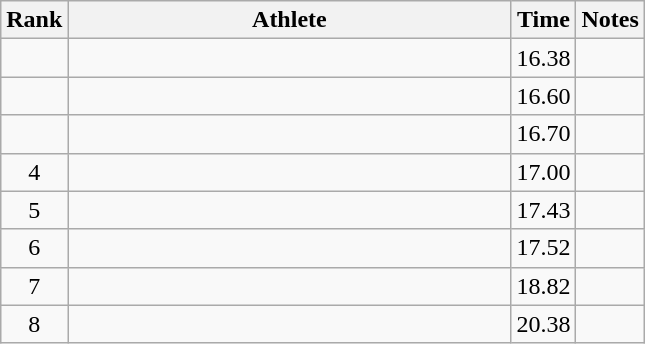<table class="wikitable" style="text-align:center">
<tr>
<th>Rank</th>
<th Style="width:18em">Athlete</th>
<th>Time</th>
<th>Notes</th>
</tr>
<tr>
<td></td>
<td style="text-align:left"></td>
<td>16.38</td>
<td></td>
</tr>
<tr>
<td></td>
<td style="text-align:left"></td>
<td>16.60</td>
<td></td>
</tr>
<tr>
<td></td>
<td style="text-align:left"></td>
<td>16.70</td>
<td></td>
</tr>
<tr>
<td>4</td>
<td style="text-align:left"></td>
<td>17.00</td>
<td></td>
</tr>
<tr>
<td>5</td>
<td style="text-align:left"></td>
<td>17.43</td>
<td></td>
</tr>
<tr>
<td>6</td>
<td style="text-align:left"></td>
<td>17.52</td>
<td></td>
</tr>
<tr>
<td>7</td>
<td style="text-align:left"></td>
<td>18.82</td>
<td></td>
</tr>
<tr>
<td>8</td>
<td style="text-align:left"></td>
<td>20.38</td>
<td></td>
</tr>
</table>
